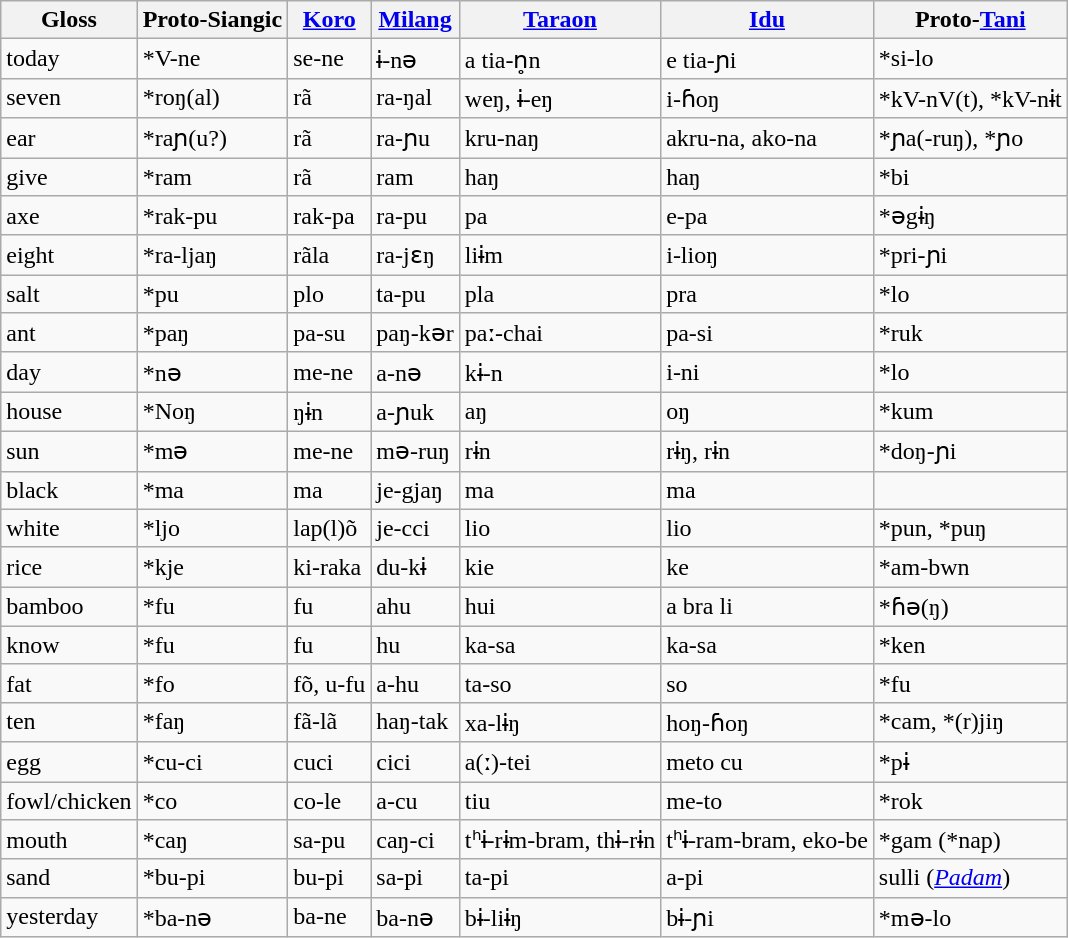<table class="wikitable sortable">
<tr>
<th>Gloss</th>
<th>Proto-Siangic</th>
<th><a href='#'>Koro</a></th>
<th><a href='#'>Milang</a></th>
<th><a href='#'>Taraon</a></th>
<th><a href='#'>Idu</a></th>
<th>Proto-<a href='#'>Tani</a></th>
</tr>
<tr>
<td>today</td>
<td>*V-ne</td>
<td>se-ne</td>
<td>ɨ-nə</td>
<td>a tia-n̥n</td>
<td>e tia-ɲi</td>
<td>*si-lo</td>
</tr>
<tr>
<td>seven</td>
<td>*roŋ(al)</td>
<td>rã</td>
<td>ra-ŋal</td>
<td>weŋ, ɨ-eŋ</td>
<td>i-ɦoŋ</td>
<td>*kV-nV(t), *kV-nɨt</td>
</tr>
<tr>
<td>ear</td>
<td>*raɲ(u?)</td>
<td>rã</td>
<td>ra-ɲu</td>
<td>kru-naŋ</td>
<td>akru-na, ako-na</td>
<td>*ɲa(-ruŋ), *ɲo</td>
</tr>
<tr>
<td>give</td>
<td>*ram</td>
<td>rã</td>
<td>ram</td>
<td>haŋ</td>
<td>haŋ</td>
<td>*bi</td>
</tr>
<tr>
<td>axe</td>
<td>*rak-pu</td>
<td>rak-pa</td>
<td>ra-pu</td>
<td>pa</td>
<td>e-pa</td>
<td>*əgɨŋ</td>
</tr>
<tr>
<td>eight</td>
<td>*ra-ljaŋ</td>
<td>rãla</td>
<td>ra-jɛŋ</td>
<td>liɨm</td>
<td>i-lioŋ</td>
<td>*pri-ɲi</td>
</tr>
<tr>
<td>salt</td>
<td>*pu</td>
<td>plo</td>
<td>ta-pu</td>
<td>pla</td>
<td>pra</td>
<td>*lo</td>
</tr>
<tr>
<td>ant</td>
<td>*paŋ</td>
<td>pa-su</td>
<td>paŋ-kər</td>
<td>paː-chai</td>
<td>pa-si</td>
<td>*ruk</td>
</tr>
<tr>
<td>day</td>
<td>*nə</td>
<td>me-ne</td>
<td>a-nə</td>
<td>kɨ-n</td>
<td>i-ni</td>
<td>*lo</td>
</tr>
<tr>
<td>house</td>
<td>*Noŋ</td>
<td>ŋɨn</td>
<td>a-ɲuk</td>
<td>aŋ</td>
<td>oŋ</td>
<td>*kum</td>
</tr>
<tr>
<td>sun</td>
<td>*mə</td>
<td>me-ne</td>
<td>mə-ruŋ</td>
<td>rɨn</td>
<td>rɨŋ, rɨn</td>
<td>*doŋ-ɲi</td>
</tr>
<tr>
<td>black</td>
<td>*ma</td>
<td>ma</td>
<td>je-gjaŋ</td>
<td>ma</td>
<td>ma</td>
<td></td>
</tr>
<tr>
<td>white</td>
<td>*ljo</td>
<td>lap(l)õ</td>
<td>je-cci</td>
<td>lio</td>
<td>lio</td>
<td>*pun, *puŋ</td>
</tr>
<tr>
<td>rice</td>
<td>*kje</td>
<td>ki-raka</td>
<td>du-kɨ</td>
<td>kie</td>
<td>ke</td>
<td>*am-bwn</td>
</tr>
<tr>
<td>bamboo</td>
<td>*fu</td>
<td>fu</td>
<td>ahu</td>
<td>hui</td>
<td>a bra li</td>
<td>*ɦə(ŋ)</td>
</tr>
<tr>
<td>know</td>
<td>*fu</td>
<td>fu</td>
<td>hu</td>
<td>ka-sa</td>
<td>ka-sa</td>
<td>*ken</td>
</tr>
<tr>
<td>fat</td>
<td>*fo</td>
<td>fõ, u-fu</td>
<td>a-hu</td>
<td>ta-so</td>
<td>so</td>
<td>*fu</td>
</tr>
<tr>
<td>ten</td>
<td>*faŋ</td>
<td>fã-lã</td>
<td>haŋ-tak</td>
<td>xa-lɨŋ</td>
<td>hoŋ-ɦoŋ</td>
<td>*cam, *(r)jiŋ</td>
</tr>
<tr>
<td>egg</td>
<td>*cu-ci</td>
<td>cuci</td>
<td>cici</td>
<td>a(ː)-tei</td>
<td>meto cu</td>
<td>*pɨ</td>
</tr>
<tr>
<td>fowl/chicken</td>
<td>*co</td>
<td>co-le</td>
<td>a-cu</td>
<td>tiu</td>
<td>me-to</td>
<td>*rok</td>
</tr>
<tr>
<td>mouth</td>
<td>*caŋ</td>
<td>sa-pu</td>
<td>caŋ-ci</td>
<td>tʰɨ-rɨm-bram, thɨ-rɨn</td>
<td>tʰɨ-ram-bram, eko-be</td>
<td>*gam (*nap)</td>
</tr>
<tr>
<td>sand</td>
<td>*bu-pi</td>
<td>bu-pi</td>
<td>sa-pi</td>
<td>ta-pi</td>
<td>a-pi</td>
<td>sulli (<em><a href='#'>Padam</a></em>)</td>
</tr>
<tr>
<td>yesterday</td>
<td>*ba-nə</td>
<td>ba-ne</td>
<td>ba-nə</td>
<td>bɨ-liɨŋ</td>
<td>bɨ-ɲi</td>
<td>*mə-lo</td>
</tr>
</table>
